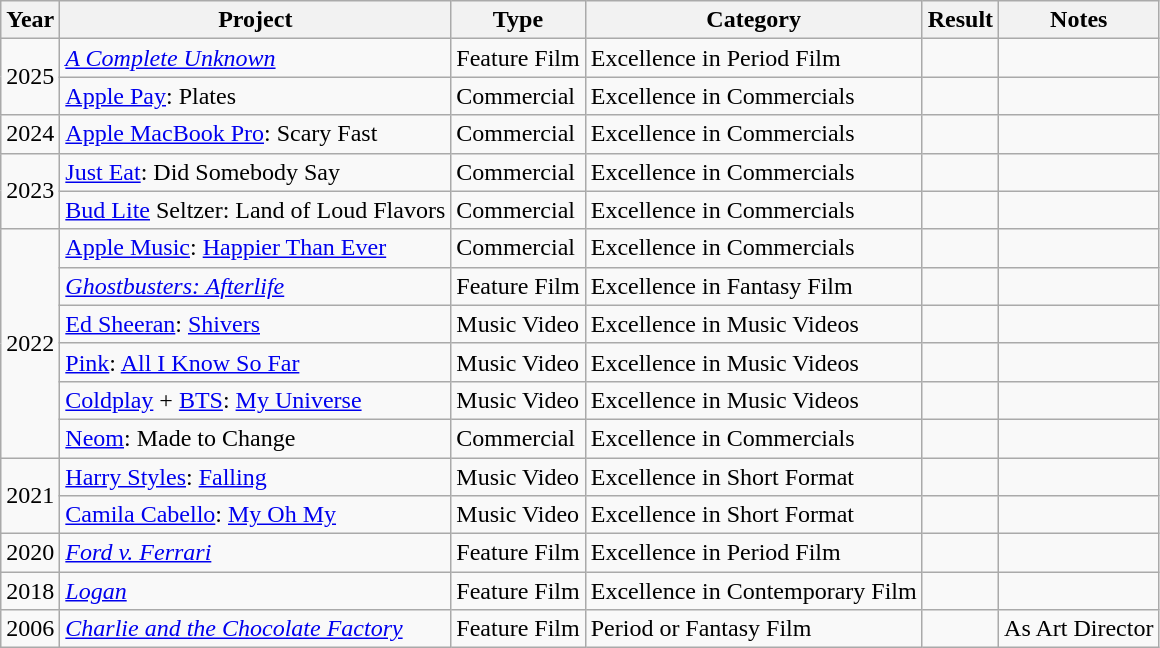<table class="wikitable sortable">
<tr>
<th>Year</th>
<th>Project</th>
<th>Type</th>
<th>Category</th>
<th>Result</th>
<th>Notes</th>
</tr>
<tr>
<td rowspan="2">2025</td>
<td><em><a href='#'>A Complete Unknown</a></em></td>
<td>Feature Film</td>
<td>Excellence in Period Film</td>
<td></td>
<td></td>
</tr>
<tr>
<td><a href='#'>Apple Pay</a>: Plates</td>
<td>Commercial</td>
<td>Excellence in Commercials</td>
<td></td>
<td></td>
</tr>
<tr>
<td>2024</td>
<td><a href='#'>Apple MacBook Pro</a>: Scary Fast</td>
<td>Commercial</td>
<td>Excellence in Commercials</td>
<td></td>
<td></td>
</tr>
<tr>
<td rowspan="2">2023</td>
<td><a href='#'>Just Eat</a>: Did Somebody Say</td>
<td>Commercial</td>
<td>Excellence in Commercials</td>
<td></td>
<td></td>
</tr>
<tr>
<td><a href='#'>Bud Lite</a> Seltzer: Land of Loud Flavors</td>
<td>Commercial</td>
<td>Excellence in Commercials</td>
<td></td>
<td></td>
</tr>
<tr>
<td rowspan="6">2022</td>
<td><a href='#'>Apple Music</a>: <a href='#'>Happier Than Ever</a></td>
<td>Commercial</td>
<td>Excellence in Commercials</td>
<td></td>
<td></td>
</tr>
<tr>
<td><em><a href='#'>Ghostbusters: Afterlife</a></em></td>
<td>Feature Film</td>
<td>Excellence in Fantasy Film</td>
<td></td>
<td></td>
</tr>
<tr>
<td><a href='#'>Ed Sheeran</a>: <a href='#'>Shivers</a></td>
<td>Music Video</td>
<td>Excellence in Music Videos</td>
<td></td>
<td></td>
</tr>
<tr>
<td><a href='#'>Pink</a>: <a href='#'>All I Know So Far</a></td>
<td>Music Video</td>
<td>Excellence in Music Videos</td>
<td></td>
<td></td>
</tr>
<tr>
<td><a href='#'>Coldplay</a> + <a href='#'>BTS</a>: <a href='#'>My Universe</a></td>
<td>Music Video</td>
<td>Excellence in Music Videos</td>
<td></td>
<td></td>
</tr>
<tr>
<td><a href='#'>Neom</a>: Made to Change</td>
<td>Commercial</td>
<td>Excellence in Commercials</td>
<td></td>
<td></td>
</tr>
<tr>
<td rowspan="2">2021</td>
<td><a href='#'>Harry Styles</a>: <a href='#'>Falling</a></td>
<td>Music Video</td>
<td>Excellence in Short Format</td>
<td></td>
<td></td>
</tr>
<tr>
<td><a href='#'>Camila Cabello</a>: <a href='#'>My Oh My</a></td>
<td>Music Video</td>
<td>Excellence in Short Format</td>
<td></td>
<td></td>
</tr>
<tr>
<td>2020</td>
<td><em><a href='#'>Ford v. Ferrari</a></em></td>
<td>Feature Film</td>
<td>Excellence in Period Film</td>
<td></td>
<td></td>
</tr>
<tr>
<td>2018</td>
<td><em><a href='#'>Logan</a></em></td>
<td>Feature Film</td>
<td>Excellence in Contemporary Film</td>
<td></td>
<td></td>
</tr>
<tr>
<td>2006</td>
<td><em><a href='#'>Charlie and the Chocolate Factory</a></em></td>
<td>Feature Film</td>
<td>Period or Fantasy Film</td>
<td></td>
<td>As Art Director</td>
</tr>
</table>
